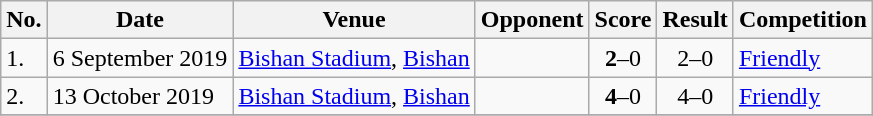<table class="wikitable" style="font-size:100%;">
<tr>
<th>No.</th>
<th>Date</th>
<th>Venue</th>
<th>Opponent</th>
<th>Score</th>
<th>Result</th>
<th>Competition</th>
</tr>
<tr>
<td>1.</td>
<td>6 September 2019</td>
<td><a href='#'>Bishan Stadium</a>, <a href='#'>Bishan</a></td>
<td></td>
<td align=center><strong>2</strong>–0</td>
<td align=center>2–0</td>
<td><a href='#'>Friendly</a></td>
</tr>
<tr>
<td>2.</td>
<td>13 October 2019</td>
<td><a href='#'>Bishan Stadium</a>, <a href='#'>Bishan</a></td>
<td></td>
<td align=center><strong>4</strong>–0</td>
<td align=center>4–0</td>
<td><a href='#'>Friendly</a></td>
</tr>
<tr>
</tr>
</table>
